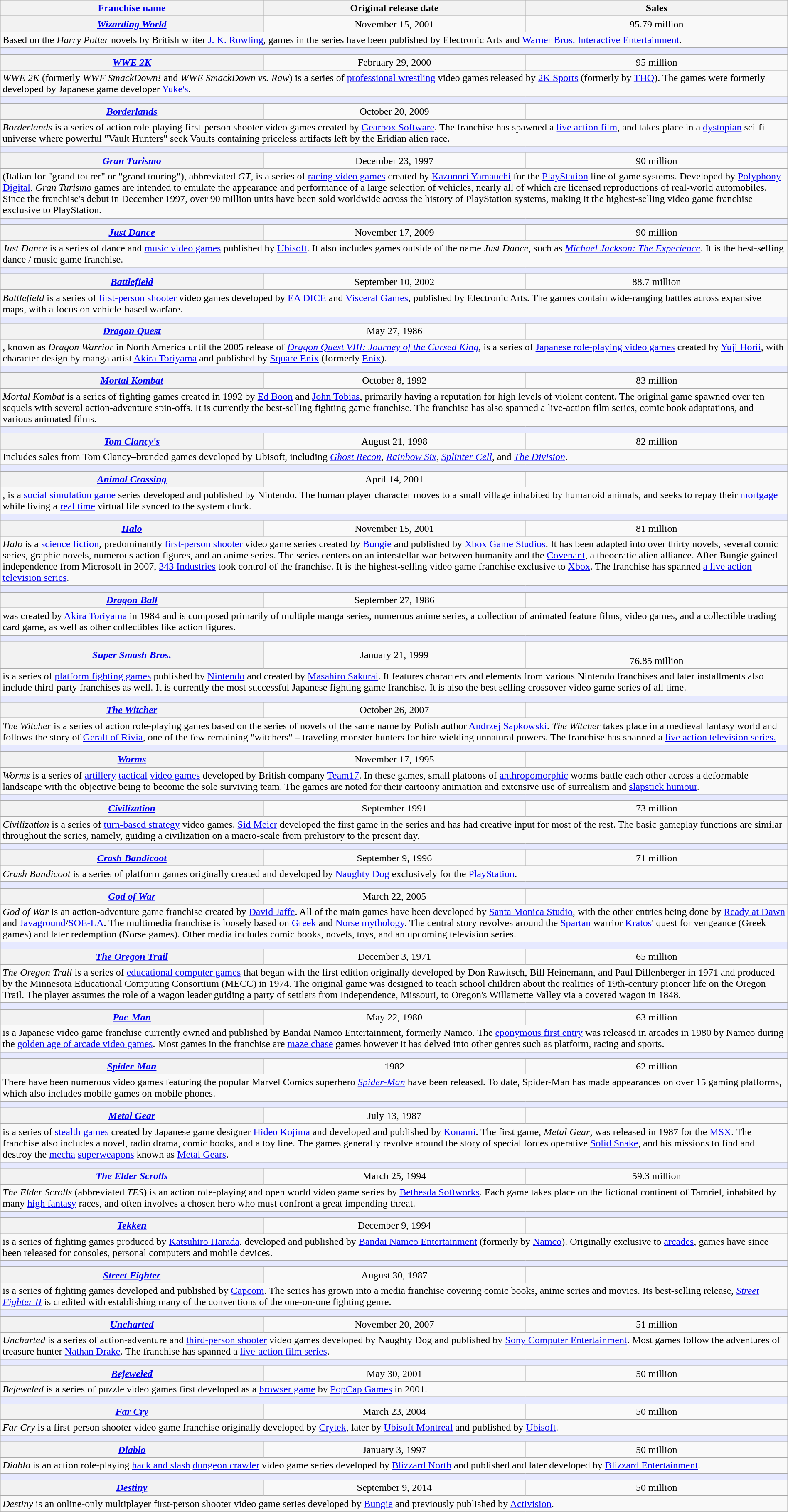<table class="wikitable" style="width:100%;">
<tr>
<th scope=col style="width:33.4%;"><a href='#'>Franchise name</a></th>
<th scope=col style="width:33.3%;">Original release date</th>
<th scope=col style="width:33.3%;">Sales</th>
</tr>
<tr style="text-align:center;">
<th scope=row><em><a href='#'>Wizarding World</a></em></th>
<td>November 15, 2001</td>
<td>95.79 million</td>
</tr>
<tr>
<td colspan="3">Based on the <em>Harry Potter</em> novels by British writer <a href='#'>J. K. Rowling</a>, games in the series have been published by Electronic Arts and <a href='#'>Warner Bros. Interactive Entertainment</a>.</td>
</tr>
<tr>
</tr>
<tr style="text-align:center;">
</tr>
<tr>
<td colspan="3" style="background:#e6e9ff; height:3px;"></td>
</tr>
<tr style="text-align:center;">
<th scope=row><em><a href='#'>WWE 2K</a></em></th>
<td>February 29, 2000</td>
<td>95 million</td>
</tr>
<tr>
<td colspan="3"><em>WWE 2K</em> (formerly <em>WWF SmackDown!</em> and <em>WWE SmackDown vs. Raw</em>) is a series of <a href='#'>professional wrestling</a> video games released by <a href='#'>2K Sports</a> (formerly by <a href='#'>THQ</a>). The games were formerly developed by Japanese game developer <a href='#'>Yuke's</a>.</td>
</tr>
<tr>
<td colspan="3" style="background:#e6e9ff; height:3px;"></td>
</tr>
<tr style="text-align:center;">
<th scope=row><em><a href='#'>Borderlands</a></em></th>
<td>October 20, 2009</td>
<td></td>
</tr>
<tr>
<td colspan="3"><em>Borderlands</em> is a series of action role-playing first-person shooter video games created by <a href='#'>Gearbox Software</a>. The franchise has spawned a <a href='#'>live action film</a>, and takes place in a <a href='#'>dystopian</a> sci-fi universe where powerful "Vault Hunters" seek Vaults containing priceless artifacts left by the Eridian alien race.</td>
</tr>
<tr>
<td colspan="3" style="background:#e6e9ff; height:3px;"></td>
</tr>
<tr style="text-align:center;">
<th scope=row><em><a href='#'>Gran Turismo</a></em></th>
<td>December 23, 1997</td>
<td>90 million</td>
</tr>
<tr>
<td colspan="3"> (Italian for "grand tourer" or "grand touring"), abbreviated <em>GT</em>, is a series of <a href='#'>racing video games</a> created by <a href='#'>Kazunori Yamauchi</a> for the <a href='#'>PlayStation</a> line of game systems. Developed by <a href='#'>Polyphony Digital</a>, <em>Gran Turismo</em> games are intended to emulate the appearance and performance of a large selection of vehicles, nearly all of which are licensed reproductions of real-world automobiles. Since the franchise's debut in December 1997, over 90 million units have been sold worldwide across the history of PlayStation systems, making it the highest-selling video game franchise exclusive to PlayStation.</td>
</tr>
<tr>
<td colspan="3" style="background:#e6e9ff; height:3px;"></td>
</tr>
<tr style="text-align:center;">
<th scope=row><em><a href='#'>Just Dance</a></em></th>
<td>November 17, 2009</td>
<td>90 million</td>
</tr>
<tr>
<td colspan="3"><em>Just Dance</em> is a series of dance and <a href='#'>music video games</a> published by <a href='#'>Ubisoft</a>. It also includes games outside of the name <em>Just Dance</em>, such as <em><a href='#'>Michael Jackson: The Experience</a></em>. It is the best-selling dance / music game franchise.</td>
</tr>
<tr>
<td colspan="3" style="background:#e6e9ff; height:3px;"></td>
</tr>
<tr style="text-align:center;">
<th scope=row><em><a href='#'>Battlefield</a></em></th>
<td>September 10, 2002</td>
<td>88.7 million</td>
</tr>
<tr>
<td colspan="3"><em>Battlefield</em> is a series of <a href='#'>first-person shooter</a> video games developed by <a href='#'>EA DICE</a> and <a href='#'>Visceral Games</a>, published by Electronic Arts. The games contain wide-ranging battles across expansive maps, with a focus on vehicle-based warfare.</td>
</tr>
<tr>
<td colspan="3" style="background:#e6e9ff; height:3px;"></td>
</tr>
<tr style="text-align:center;">
<th scope=row><em><a href='#'>Dragon Quest</a></em></th>
<td>May 27, 1986</td>
<td></td>
</tr>
<tr>
<td colspan="3">, known as <em>Dragon Warrior</em> in North America until the 2005 release of <em><a href='#'>Dragon Quest VIII: Journey of the Cursed King</a></em>, is a series of <a href='#'>Japanese role-playing video games</a> created by <a href='#'>Yuji Horii</a>, with character design by manga artist <a href='#'>Akira Toriyama</a> and published by <a href='#'>Square Enix</a> (formerly <a href='#'>Enix</a>).</td>
</tr>
<tr>
<td colspan="3" style="background:#e6e9ff; height:3px;"></td>
</tr>
<tr style="text-align:center;">
<th scope=row><em><a href='#'>Mortal Kombat</a></em></th>
<td>October 8, 1992</td>
<td>83 million</td>
</tr>
<tr>
<td colspan="3"><em>Mortal Kombat</em> is a series of fighting games created in 1992 by <a href='#'>Ed Boon</a> and <a href='#'>John Tobias</a>, primarily having a reputation for high levels of violent content. The original game spawned over ten sequels with several action-adventure spin-offs. It is currently the best-selling fighting game franchise. The franchise has also spanned a live-action film series, comic book adaptations, and various animated films.</td>
</tr>
<tr>
<td colspan="3" style="background:#e6e9ff; height:3px;"></td>
</tr>
<tr style="text-align:center;">
<th scope=row><em><a href='#'>Tom Clancy's</a></em></th>
<td>August 21, 1998</td>
<td>82 million</td>
</tr>
<tr>
<td colspan="3">Includes sales from Tom Clancy–branded games developed by Ubisoft, including <em><a href='#'>Ghost Recon</a></em>, <em><a href='#'>Rainbow Six</a></em>, <em><a href='#'>Splinter Cell</a></em>, and <em><a href='#'>The Division</a></em>.</td>
</tr>
<tr>
<td colspan="3" style="background:#e6e9ff; height:3px;"></td>
</tr>
<tr style="text-align:center;">
<th scope=row><em><a href='#'>Animal Crossing</a></em></th>
<td>April 14, 2001</td>
<td></td>
</tr>
<tr>
<td colspan="3">, is a <a href='#'>social simulation game</a> series developed and published by Nintendo. The human player character moves to a small village inhabited by humanoid animals, and seeks to repay their <a href='#'>mortgage</a> while living a <a href='#'>real time</a> virtual life synced to the system clock.</td>
</tr>
<tr>
<td colspan="3" style="background:#e6e9ff; height:3px;"></td>
</tr>
<tr style="text-align:center;">
<th scope=row><em><a href='#'>Halo</a></em></th>
<td>November 15, 2001</td>
<td>81 million</td>
</tr>
<tr>
<td colspan="3"><em>Halo</em> is a <a href='#'>science fiction</a>, predominantly <a href='#'>first-person shooter</a> video game series created by <a href='#'>Bungie</a> and published by <a href='#'>Xbox Game Studios</a>. It has been adapted into over thirty novels, several comic series, graphic novels, numerous action figures, and an anime series. The series centers on an interstellar war between humanity and the <a href='#'>Covenant</a>, a theocratic alien alliance. After Bungie gained independence from Microsoft in 2007, <a href='#'>343 Industries</a> took control of the franchise. It is the highest-selling video game franchise exclusive to <a href='#'>Xbox</a>. The franchise has spanned <a href='#'>a live action television series</a>.</td>
</tr>
<tr>
<td colspan="3" style="background:#e6e9ff; height:3px;"></td>
</tr>
<tr style="text-align:center;">
<th scope=row><em><a href='#'>Dragon Ball</a></em></th>
<td>September 27, 1986</td>
<td></td>
</tr>
<tr>
<td colspan="3"> was created by <a href='#'>Akira Toriyama</a> in 1984 and is composed primarily of multiple manga series, numerous anime series, a collection of animated feature films, video games, and a collectible trading card game, as well as other collectibles like action figures.</td>
</tr>
<tr>
<td colspan="3" style="background:#e6e9ff; height:3px;"></td>
</tr>
<tr style="text-align:center;">
<th scope=row><em><a href='#'>Super Smash Bros.</a></em></th>
<td>January 21, 1999</td>
<td><br>76.85 million</td>
</tr>
<tr>
<td colspan="3"> is a series of <a href='#'>platform fighting games</a> published by <a href='#'>Nintendo</a> and created by <a href='#'>Masahiro Sakurai</a>. It features characters and elements from various Nintendo franchises and later installments also include third-party franchises as well. It is currently the most successful Japanese fighting game franchise. It is also the best selling crossover video game series of all time.</td>
</tr>
<tr>
<td colspan="3" style="background:#e6e9ff; height:3px;"></td>
</tr>
<tr style="text-align:center;">
<th scope=row><em><a href='#'>The Witcher</a></em></th>
<td>October 26, 2007</td>
<td></td>
</tr>
<tr>
<td colspan="3"><em>The Witcher</em> is a series of action role-playing games based on the series of novels of the same name by Polish author <a href='#'>Andrzej Sapkowski</a>. <em>The Witcher</em> takes place in a medieval fantasy world and follows the story of <a href='#'>Geralt of Rivia</a>, one of the few remaining "witchers" – traveling monster hunters for hire wielding unnatural powers. The franchise has spanned a <a href='#'>live action television series.</a></td>
</tr>
<tr>
<td colspan="3" style="background:#e6e9ff; height:3px;"></td>
</tr>
<tr style="text-align:center;">
<th scope=row><em><a href='#'>Worms</a></em></th>
<td>November 17, 1995</td>
<td></td>
</tr>
<tr>
<td colspan="3"><em>Worms</em> is a series of <a href='#'>artillery</a> <a href='#'>tactical</a> <a href='#'>video games</a> developed by British company <a href='#'>Team17</a>. In these games, small platoons of <a href='#'>anthropomorphic</a> worms battle each other across a deformable landscape with the objective being to become the sole surviving team. The games are noted for their cartoony animation and extensive use of surrealism and <a href='#'>slapstick humour</a>.</td>
</tr>
<tr>
<td colspan="3" style="background:#e6e9ff; height:3px;"></td>
</tr>
<tr style="text-align:center;">
<th scope=row><em><a href='#'>Civilization</a></em></th>
<td>September 1991</td>
<td>73 million</td>
</tr>
<tr>
<td colspan="3"><em>Civilization</em> is a series of <a href='#'>turn-based strategy</a> video games. <a href='#'>Sid Meier</a> developed the first game in the series and has had creative input for most of the rest. The basic gameplay functions are similar throughout the series, namely, guiding a civilization on a macro-scale from prehistory to the present day.</td>
</tr>
<tr>
<td colspan="3" style="background:#e6e9ff; height:3px;"></td>
</tr>
<tr style="text-align:center;">
<th scope=row><em><a href='#'>Crash Bandicoot</a></em></th>
<td>September 9, 1996</td>
<td>71 million</td>
</tr>
<tr>
<td colspan="3"><em>Crash Bandicoot</em> is a series of platform games originally created and developed by <a href='#'>Naughty Dog</a> exclusively for the <a href='#'>PlayStation</a>.</td>
</tr>
<tr>
<td colspan="3" style="background:#e6e9ff; height:3px;"></td>
</tr>
<tr style="text-align:center;">
<th scope=row><em><a href='#'>God of War</a></em></th>
<td>March 22, 2005</td>
<td></td>
</tr>
<tr>
<td colspan="3"><em>God of War</em> is an action-adventure game franchise created by <a href='#'>David Jaffe</a>. All of the main games have been developed by <a href='#'>Santa Monica Studio</a>, with the other entries being done by <a href='#'>Ready at Dawn</a> and <a href='#'>Javaground</a>/<a href='#'>SOE-LA</a>. The multimedia franchise is loosely based on <a href='#'>Greek</a> and <a href='#'>Norse mythology</a>. The central story revolves around the <a href='#'>Spartan</a> warrior <a href='#'>Kratos</a>' quest for vengeance (Greek games) and later redemption (Norse games). Other media includes comic books, novels, toys, and an upcoming television series.</td>
</tr>
<tr>
<td colspan="3" style="background:#e6e9ff; height:3px;"></td>
</tr>
<tr style="text-align:center;">
<th scope=row><em><a href='#'>The Oregon Trail</a></em></th>
<td>December 3, 1971</td>
<td>65 million</td>
</tr>
<tr>
<td colspan="3"><em>The Oregon Trail</em> is a series of <a href='#'>educational computer games</a> that began with the first edition originally developed by Don Rawitsch, Bill Heinemann, and Paul Dillenberger in 1971 and produced by the Minnesota Educational Computing Consortium (MECC) in 1974. The original game was designed to teach school children about the realities of 19th-century pioneer life on the Oregon Trail. The player assumes the role of a wagon leader guiding a party of settlers from Independence, Missouri, to Oregon's Willamette Valley via a covered wagon in 1848.</td>
</tr>
<tr>
<td colspan="3" style="background:#e6e9ff; height:3px;"></td>
</tr>
<tr style="text-align:center;">
<th scope=row><em><a href='#'>Pac-Man</a></em></th>
<td>May 22, 1980</td>
<td>63 million</td>
</tr>
<tr>
<td colspan="3"> is a Japanese video game franchise currently owned and published by Bandai Namco Entertainment, formerly Namco. The <a href='#'>eponymous first entry</a> was released in arcades in 1980 by Namco during the <a href='#'>golden age of arcade video games</a>. Most games in the franchise are <a href='#'>maze chase</a> games however it has delved into other genres such as platform, racing and sports.</td>
</tr>
<tr>
<td colspan="3" style="background:#e6e9ff; height:3px;"></td>
</tr>
<tr style="text-align:center;">
<th scope=row><em><a href='#'>Spider-Man</a></em></th>
<td>1982</td>
<td>62 million</td>
</tr>
<tr>
<td colspan="3">There have been numerous video games featuring the popular Marvel Comics superhero <em><a href='#'>Spider-Man</a></em> have been released. To date, Spider-Man has made appearances on over 15 gaming platforms, which also includes mobile games on mobile phones.</td>
</tr>
<tr>
<td colspan="3" style="background:#e6e9ff; height:3px;"></td>
</tr>
<tr style="text-align:center;">
<th scope=row><em><a href='#'>Metal Gear</a></em></th>
<td>July 13, 1987</td>
<td></td>
</tr>
<tr>
<td colspan="3"> is a series of <a href='#'>stealth games</a> created by Japanese game designer <a href='#'>Hideo Kojima</a> and developed and published by <a href='#'>Konami</a>. The first game, <em>Metal Gear</em>, was released in 1987 for the <a href='#'>MSX</a>. The franchise also includes a novel, radio drama, comic books, and a toy line. The games generally revolve around the story of special forces operative <a href='#'>Solid Snake</a>, and his missions to find and destroy the <a href='#'>mecha</a> <a href='#'>superweapons</a> known as <a href='#'>Metal Gears</a>.</td>
</tr>
<tr>
<td colspan="3" style="background:#e6e9ff; height:3px;"></td>
</tr>
<tr style="text-align:center;">
<th scope="row"><em><a href='#'>The Elder Scrolls</a></em></th>
<td>March 25, 1994</td>
<td>59.3 million</td>
</tr>
<tr>
<td colspan="3"><em>The Elder Scrolls</em> (abbreviated <em>TES</em>) is an action role-playing and open world video game series by <a href='#'>Bethesda Softworks</a>. Each game takes place on the fictional continent of Tamriel, inhabited by many <a href='#'>high fantasy</a> races, and often involves a chosen hero who must confront a great impending threat.</td>
</tr>
<tr>
<td colspan="3" style="background:#e6e9ff; height:3px;"></td>
</tr>
<tr style="text-align:center;">
<th scope=row><em><a href='#'>Tekken</a></em></th>
<td>December 9, 1994</td>
<td></td>
</tr>
<tr>
<td colspan="3"> is a series of fighting games produced by <a href='#'>Katsuhiro Harada</a>, developed and published by <a href='#'>Bandai Namco Entertainment</a> (formerly by <a href='#'>Namco</a>). Originally exclusive to <a href='#'>arcades</a>, games have since been released for consoles, personal computers and mobile devices.</td>
</tr>
<tr>
<td colspan="3" style="background:#e6e9ff; height:3px;"></td>
</tr>
<tr style="text-align:center;">
<th scope=row><em><a href='#'>Street Fighter</a></em></th>
<td>August 30, 1987</td>
<td></td>
</tr>
<tr>
<td colspan="3"> is a series of fighting games developed and published by <a href='#'>Capcom</a>. The series has grown into a media franchise covering comic books, anime series and movies. Its best-selling release, <em><a href='#'>Street Fighter II</a></em> is credited with establishing many of the conventions of the one-on-one fighting genre.</td>
</tr>
<tr>
<td colspan="3" style="background:#e6e9ff; height:3px;"></td>
</tr>
<tr style="text-align:center;">
<th scope=row><em><a href='#'>Uncharted</a></em></th>
<td>November 20, 2007</td>
<td>51 million</td>
</tr>
<tr>
<td colspan="3"><em>Uncharted</em> is a series of action-adventure and <a href='#'>third-person shooter</a> video games developed by Naughty Dog and published by <a href='#'>Sony Computer Entertainment</a>. Most games follow the adventures of treasure hunter <a href='#'>Nathan Drake</a>. The franchise has spanned a <a href='#'>live-action film series</a>.</td>
</tr>
<tr>
<td colspan="3" style="background:#e6e9ff; height:3px;"></td>
</tr>
<tr style="text-align:center;">
<th scope=row><em><a href='#'>Bejeweled</a></em></th>
<td>May 30, 2001</td>
<td>50 million</td>
</tr>
<tr>
<td colspan="3"><em>Bejeweled</em> is a series of puzzle video games first developed as a <a href='#'>browser game</a> by <a href='#'>PopCap Games</a> in 2001.</td>
</tr>
<tr>
<td colspan="3" style="background:#e6e9ff; height:3px;"></td>
</tr>
<tr style="text-align:center;">
<th scope=row><em><a href='#'>Far Cry</a></em></th>
<td>March 23, 2004</td>
<td>50 million</td>
</tr>
<tr>
<td colspan="3"><em>Far Cry</em> is a first-person shooter video game franchise originally developed by <a href='#'>Crytek</a>, later by <a href='#'>Ubisoft Montreal</a> and published by <a href='#'>Ubisoft</a>.</td>
</tr>
<tr>
<td colspan="3" style="background:#e6e9ff; height:3px;"></td>
</tr>
<tr style="text-align:center;">
<th scope=row><em><a href='#'>Diablo</a></em></th>
<td>January 3, 1997</td>
<td>50 million</td>
</tr>
<tr>
<td colspan="3"><em>Diablo</em> is an action role-playing <a href='#'>hack and slash</a> <a href='#'>dungeon crawler</a> video game series developed by <a href='#'>Blizzard North</a> and published and later developed by <a href='#'>Blizzard Entertainment</a>.</td>
</tr>
<tr>
<td colspan="3" style="background:#e6e9ff; height:3px;"></td>
</tr>
<tr style="text-align:center;">
<th scope=row><em><a href='#'>Destiny</a></em></th>
<td>September 9, 2014</td>
<td>50 million</td>
</tr>
<tr>
<td colspan="3"><em>Destiny</em> is an online-only multiplayer first-person shooter video game series developed by <a href='#'>Bungie</a> and previously published by <a href='#'>Activision</a>.</td>
</tr>
<tr>
</tr>
</table>
